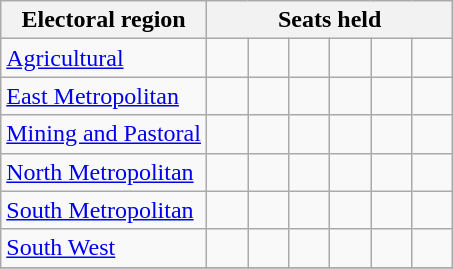<table class="wikitable">
<tr>
<th>Electoral region</th>
<th colspan=6>Seats held</th>
</tr>
<tr>
<td><a href='#'>Agricultural</a></td>
<td width=20 > </td>
<td width=20 > </td>
<td width=20 > </td>
<td width=20 > </td>
<td width=20 > </td>
<td width=20 > </td>
</tr>
<tr>
<td><a href='#'>East Metropolitan</a></td>
<td> </td>
<td> </td>
<td> </td>
<td> </td>
<td> </td>
<td> </td>
</tr>
<tr>
<td><a href='#'>Mining and Pastoral</a></td>
<td> </td>
<td> </td>
<td> </td>
<td> </td>
<td> </td>
<td> </td>
</tr>
<tr>
<td><a href='#'>North Metropolitan</a></td>
<td> </td>
<td> </td>
<td> </td>
<td> </td>
<td> </td>
<td> </td>
</tr>
<tr>
<td><a href='#'>South Metropolitan</a></td>
<td> </td>
<td> </td>
<td> </td>
<td> </td>
<td> </td>
<td> </td>
</tr>
<tr>
<td><a href='#'>South West</a></td>
<td> </td>
<td> </td>
<td> </td>
<td> </td>
<td> </td>
<td> </td>
</tr>
<tr>
</tr>
</table>
